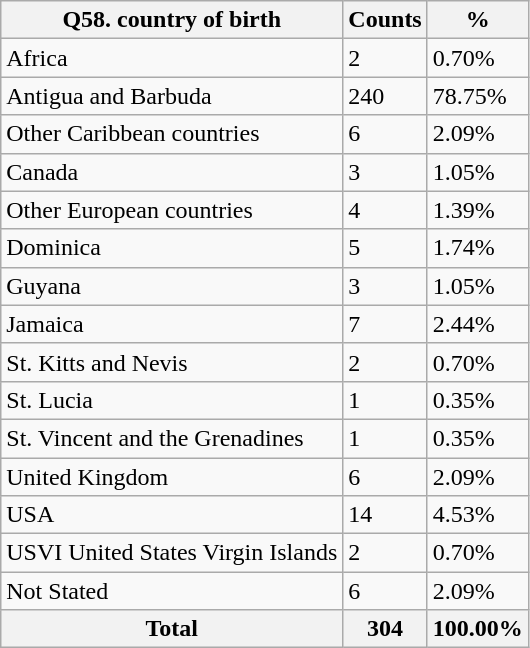<table class="wikitable sortable">
<tr>
<th>Q58. country of birth</th>
<th>Counts</th>
<th>%</th>
</tr>
<tr>
<td>Africa</td>
<td>2</td>
<td>0.70%</td>
</tr>
<tr>
<td>Antigua and Barbuda</td>
<td>240</td>
<td>78.75%</td>
</tr>
<tr>
<td>Other Caribbean countries</td>
<td>6</td>
<td>2.09%</td>
</tr>
<tr>
<td>Canada</td>
<td>3</td>
<td>1.05%</td>
</tr>
<tr>
<td>Other European countries</td>
<td>4</td>
<td>1.39%</td>
</tr>
<tr>
<td>Dominica</td>
<td>5</td>
<td>1.74%</td>
</tr>
<tr>
<td>Guyana</td>
<td>3</td>
<td>1.05%</td>
</tr>
<tr>
<td>Jamaica</td>
<td>7</td>
<td>2.44%</td>
</tr>
<tr>
<td>St. Kitts and Nevis</td>
<td>2</td>
<td>0.70%</td>
</tr>
<tr>
<td>St. Lucia</td>
<td>1</td>
<td>0.35%</td>
</tr>
<tr>
<td>St. Vincent and the Grenadines</td>
<td>1</td>
<td>0.35%</td>
</tr>
<tr>
<td>United Kingdom</td>
<td>6</td>
<td>2.09%</td>
</tr>
<tr>
<td>USA</td>
<td>14</td>
<td>4.53%</td>
</tr>
<tr>
<td>USVI United States Virgin Islands</td>
<td>2</td>
<td>0.70%</td>
</tr>
<tr>
<td>Not Stated</td>
<td>6</td>
<td>2.09%</td>
</tr>
<tr>
<th>Total</th>
<th>304</th>
<th>100.00%</th>
</tr>
</table>
